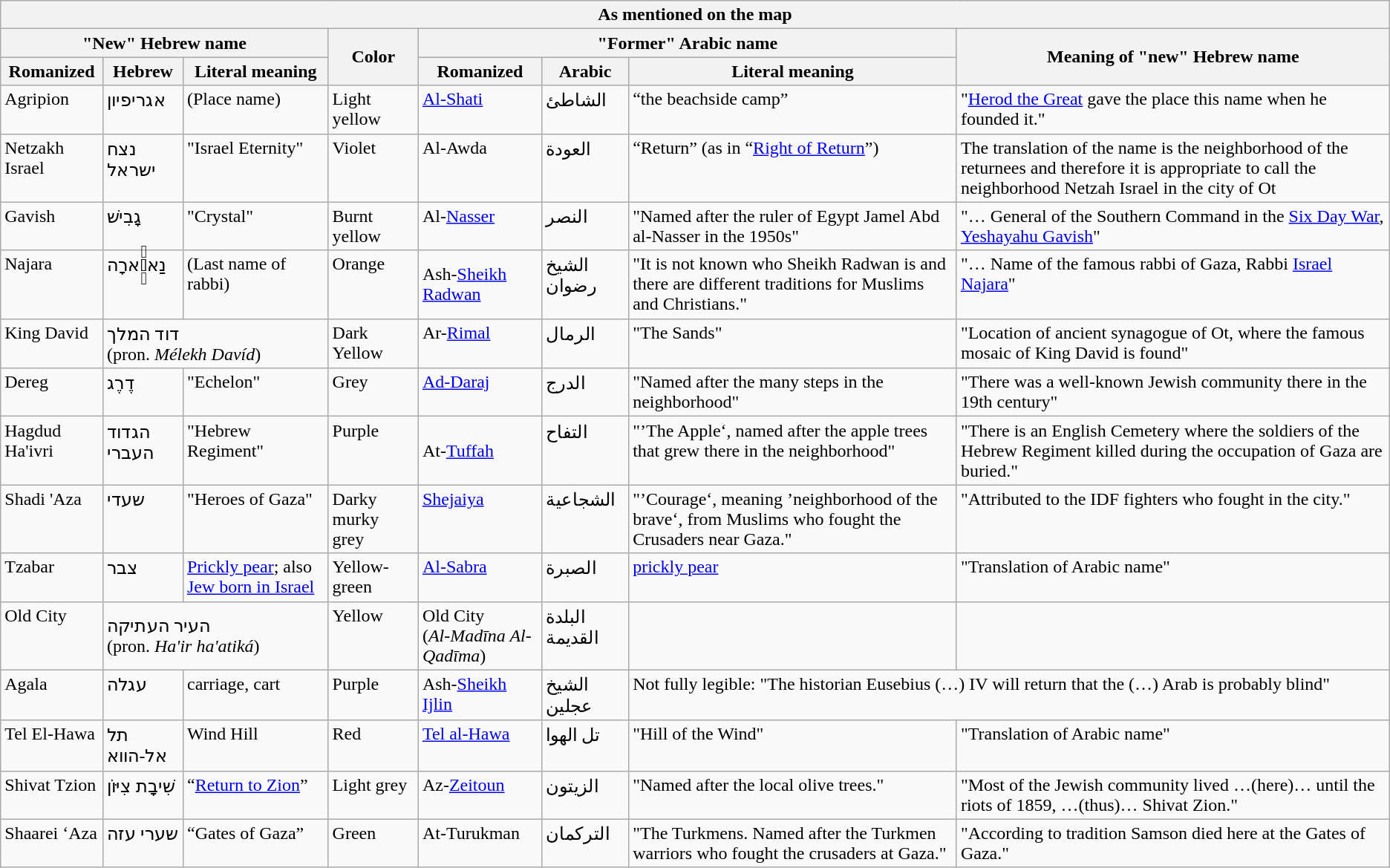<table class=wikitable>
<tr>
<th colspan=9>As mentioned on the map</th>
</tr>
<tr>
<th colspan = 3>"New" Hebrew name</th>
<th rowspan = 2>Color</th>
<th colspan = 3>"Former" Arabic name</th>
<th rowspan = 2>Meaning of "new" Hebrew name</th>
</tr>
<tr>
<th>Romanized</th>
<th>Hebrew</th>
<th>Literal meaning</th>
<th>Romanized</th>
<th>Arabic</th>
<th>Literal meaning</th>
</tr>
<tr>
<td style="vertical-align:top;">Agripion</td>
<td style="vertical-align:top;">אגריפיון</td>
<td style="vertical-align:top;">(Place name)</td>
<td style="vertical-align:top;">Light yellow</td>
<td style="vertical-align:top;"><a href='#'>Al-Shati</a></td>
<td style="vertical-align:top;">الشاطئ</td>
<td style="vertical-align:top;">“the beachside camp”</td>
<td style="vertical-align:top;">"<a href='#'>Herod the Great</a> gave the place this name when he founded it."</td>
</tr>
<tr>
<td style="vertical-align:top;">Netzakh Israel</td>
<td style="vertical-align:top;">נצח ישראל</td>
<td style="vertical-align:top;">"Israel Eternity"</td>
<td style="vertical-align:top;">Violet</td>
<td style="vertical-align:top;">Al-Awda</td>
<td style="vertical-align:top;">العودة</td>
<td style="vertical-align:top;">“Return” (as in “<a href='#'>Right of Return</a>”)</td>
<td style="vertical-align:top;">The translation of the name is the neighborhood of the returnees and therefore it is appropriate to call the neighborhood Netzah Israel in the city of Ot</td>
</tr>
<tr>
<td style="vertical-align:top;">Gavish</td>
<td style="vertical-align:top;">גָבִישׁ</td>
<td style="vertical-align:top;">"Crystal"</td>
<td style="vertical-align:top;">Burnt yellow</td>
<td style="vertical-align:top;">Al-<a href='#'>Nasser</a></td>
<td style="vertical-align:top;">النصر</td>
<td style="vertical-align:top;">"Named after the ruler of Egypt Jamel Abd al-Nasser in the 1950s"</td>
<td style="vertical-align:top;">"… General of the Southern Command in the <a href='#'>Six Day War</a>, <a href='#'>Yeshayahu Gavish</a>"</td>
</tr>
<tr>
<td style="vertical-align:top;">Najara</td>
<td style="vertical-align:top;">נַאגָּ֗ארָה</td>
<td style="vertical-align:top;">(Last name of rabbi)</td>
<td style="vertical-align:top;">Orange</td>
<td>Ash-<a href='#'>Sheikh Radwan</a></td>
<td style="vertical-align:top;">الشيخ رضوان</td>
<td style="vertical-align:top;">"It is not known who Sheikh Radwan is and there are different traditions for Muslims and Christians."</td>
<td style="vertical-align:top;">"… Name of the famous rabbi of Gaza, Rabbi <a href='#'>Israel Najara</a>"</td>
</tr>
<tr>
<td style="vertical-align:top;">King David</td>
<td style="vertical-align:top;" colspan=2>דוד המלך <br>(pron. <em>Mélekh Davíd</em>)</td>
<td style="vertical-align:top;">Dark Yellow</td>
<td style="vertical-align:top;">Ar-<a href='#'>Rimal</a></td>
<td style="vertical-align:top;">الرمال</td>
<td style="vertical-align:top;">"The Sands"</td>
<td style="vertical-align:top;">"Location of ancient synagogue of Ot, where the famous mosaic of King David is found"</td>
</tr>
<tr>
<td style="vertical-align:top;">Dereg</td>
<td style="vertical-align:top;">דֶרֶג</td>
<td style="vertical-align:top;">"Echelon"</td>
<td style="vertical-align:top;">Grey</td>
<td style="vertical-align:top;"><a href='#'>Ad-Daraj</a></td>
<td style="vertical-align:top;">الدرج</td>
<td style="vertical-align:top;">"Named after the many steps in the neighborhood"</td>
<td style="vertical-align:top;">"There was a well-known Jewish community there in the 19th century"</td>
</tr>
<tr>
<td style="vertical-align:top;">Hagdud Ha'ivri</td>
<td style="vertical-align:top;">הגדוד העברי</td>
<td style="vertical-align:top;">"Hebrew Regiment"</td>
<td style="vertical-align:top;">Purple</td>
<td>At-<a href='#'>Tuffah</a></td>
<td style="vertical-align:top;">التفاح</td>
<td style="vertical-align:top;">"’The Apple‘, named after the apple trees that grew there in the neighborhood"</td>
<td style="vertical-align:top;">"There is an English Cemetery where the soldiers of the Hebrew Regiment killed during the occupation of Gaza are buried."</td>
</tr>
<tr>
<td style="vertical-align:top;">Shadi 'Aza</td>
<td style="vertical-align:top;">שעדי</td>
<td style="vertical-align:top;">"Heroes of Gaza"</td>
<td style="vertical-align:top;">Darky murky grey</td>
<td style="vertical-align:top;"><a href='#'>Shejaiya</a></td>
<td style="vertical-align:top;">الشجاعية</td>
<td style="vertical-align:top;">"’Courage‘, meaning ’neighborhood of the brave‘, from Muslims who fought the Crusaders near Gaza."</td>
<td style="vertical-align:top;">"Attributed to the IDF fighters who fought in the city."</td>
</tr>
<tr>
<td style="vertical-align:top;">Tzabar</td>
<td style="vertical-align:top;">צבר</td>
<td style="vertical-align:top;"><a href='#'>Prickly pear</a>; also <a href='#'>Jew born in Israel</a></td>
<td style="vertical-align:top;">Yellow-green</td>
<td style="vertical-align:top;"><a href='#'>Al-Sabra</a></td>
<td style="vertical-align:top;">الصبرة</td>
<td style="vertical-align:top;"><a href='#'>prickly pear</a></td>
<td style="vertical-align:top;">"Translation of Arabic name"</td>
</tr>
<tr>
<td style="vertical-align:top;">Old City</td>
<td colspan=2>העיר העתיקה <br>(pron. <em>Ha'ir ha'atiká</em>)</td>
<td style="vertical-align:top;">Yellow</td>
<td style="vertical-align:top;">Old City<br>(<em>Al-Madīna Al-Qadīma</em>)</td>
<td style="vertical-align:top;">البلدة القديمة</td>
<td style="vertical-align:top;"></td>
<td style="vertical-align:top;"></td>
</tr>
<tr>
<td style="vertical-align:top;">Agala</td>
<td style="vertical-align:top;">עגלה</td>
<td style="vertical-align:top;">carriage, cart</td>
<td style="vertical-align:top;">Purple</td>
<td style="vertical-align:top;">Ash-<a href='#'>Sheikh Ijlin</a></td>
<td style="vertical-align:top;">الشيخ عجلين</td>
<td style="vertical-align:top;" colspan = 2>Not fully legible: "The historian Eusebius (…) IV will return that the (…) Arab is probably blind"</td>
</tr>
<tr>
<td style="vertical-align:top;">Tel El-Hawa</td>
<td style="vertical-align:top;">תל אל-הווא</td>
<td style="vertical-align:top;">Wind Hill</td>
<td style="vertical-align:top;">Red</td>
<td style="vertical-align:top;"><a href='#'>Tel al-Hawa</a></td>
<td style="vertical-align:top;">تل الهوا</td>
<td style="vertical-align:top;">"Hill of the Wind"</td>
<td style="vertical-align:top;">"Translation of Arabic name"</td>
</tr>
<tr>
<td style="vertical-align:top;">Shivat Tzion</td>
<td style="vertical-align:top;">שִׁיבָת צִיּוֹן</td>
<td style="vertical-align:top;">“<a href='#'>Return to Zion</a>”</td>
<td style="vertical-align:top;">Light grey</td>
<td style="vertical-align:top;">Az-<a href='#'>Zeitoun</a></td>
<td style="vertical-align:top;">الزيتون</td>
<td style="vertical-align:top;">"Named after the local olive trees."</td>
<td style="vertical-align:top;">"Most of the Jewish community lived …(here)… until the riots of 1859, …(thus)… Shivat Zion."</td>
</tr>
<tr>
<td style="vertical-align:top;">Shaarei ‘Aza</td>
<td style="vertical-align:top;">שערי עזה</td>
<td style="vertical-align:top;">“Gates of Gaza”</td>
<td style="vertical-align:top;">Green</td>
<td style="vertical-align:top;">At-Turukman</td>
<td style="vertical-align:top;">التركمان</td>
<td style="vertical-align:top;">"The Turkmens. Named after the Turkmen warriors who fought the crusaders at Gaza."</td>
<td style="vertical-align:top;">"According to tradition Samson died here at the Gates of Gaza."</td>
</tr>
</table>
